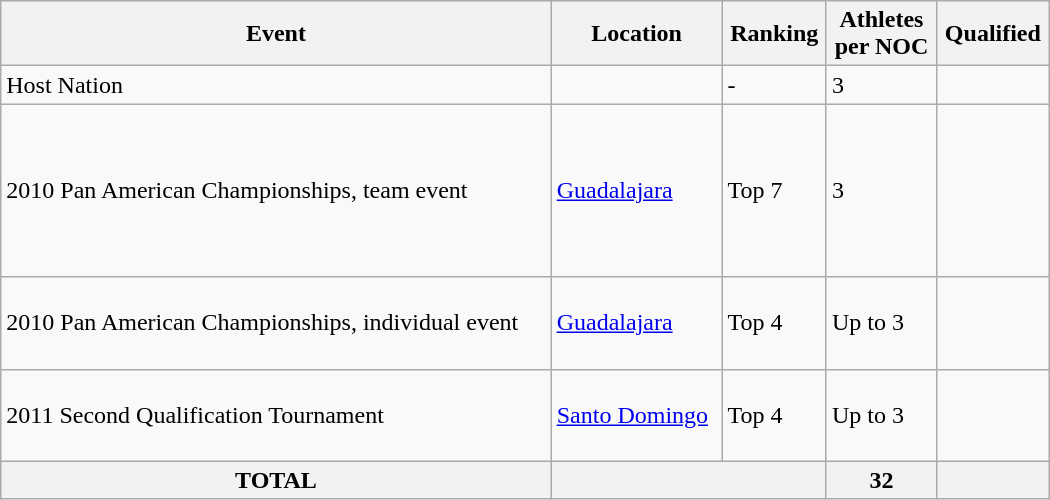<table class="wikitable" style="width:700px;">
<tr>
<th>Event</th>
<th>Location</th>
<th>Ranking</th>
<th>Athletes<br> per NOC</th>
<th>Qualified</th>
</tr>
<tr>
<td>Host Nation</td>
<td></td>
<td>-</td>
<td>3</td>
<td></td>
</tr>
<tr>
<td>2010 Pan American Championships, team event</td>
<td> <a href='#'>Guadalajara</a></td>
<td>Top 7 </td>
<td>3</td>
<td><br><br><br><br><br><br></td>
</tr>
<tr>
<td>2010 Pan American Championships, individual event</td>
<td> <a href='#'>Guadalajara</a></td>
<td>Top 4 </td>
<td>Up to 3</td>
<td><br><br><br></td>
</tr>
<tr>
<td>2011 Second Qualification Tournament</td>
<td> <a href='#'>Santo Domingo</a></td>
<td>Top 4 </td>
<td>Up to 3</td>
<td><br><br><br></td>
</tr>
<tr>
<th>TOTAL</th>
<th colspan="2"></th>
<th>32</th>
<th></th>
</tr>
</table>
